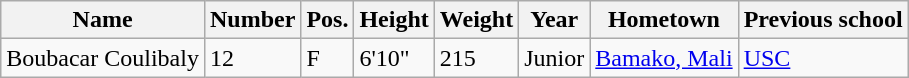<table class="wikitable sortable" border="1">
<tr>
<th>Name</th>
<th>Number</th>
<th>Pos.</th>
<th>Height</th>
<th>Weight</th>
<th>Year</th>
<th>Hometown</th>
<th class="unsortable">Previous school</th>
</tr>
<tr>
<td>Boubacar Coulibaly</td>
<td>12</td>
<td>F</td>
<td>6'10"</td>
<td>215</td>
<td>Junior</td>
<td><a href='#'>Bamako, Mali</a></td>
<td><a href='#'>USC</a></td>
</tr>
</table>
